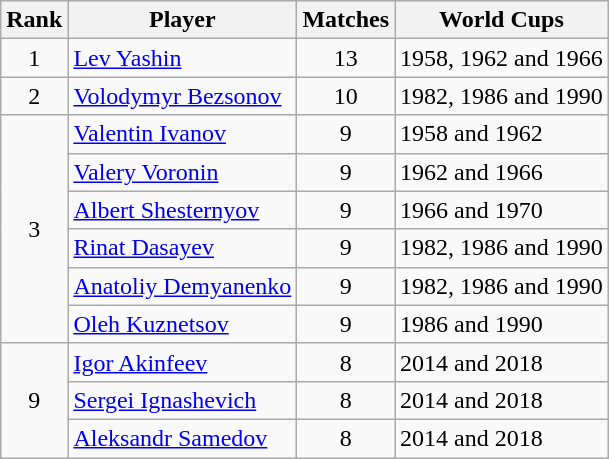<table class="wikitable" style="text-align: left;">
<tr>
<th>Rank</th>
<th>Player</th>
<th>Matches</th>
<th>World Cups</th>
</tr>
<tr>
<td align=center>1</td>
<td><a href='#'>Lev Yashin</a></td>
<td align=center>13</td>
<td>1958, 1962 and 1966</td>
</tr>
<tr>
<td align=center>2</td>
<td><a href='#'>Volodymyr Bezsonov</a></td>
<td align=center>10</td>
<td>1982, 1986 and 1990</td>
</tr>
<tr>
<td rowspan=6 align=center>3</td>
<td><a href='#'>Valentin Ivanov</a></td>
<td align=center>9</td>
<td>1958 and 1962</td>
</tr>
<tr>
<td><a href='#'>Valery Voronin</a></td>
<td align=center>9</td>
<td>1962 and 1966</td>
</tr>
<tr>
<td><a href='#'>Albert Shesternyov</a></td>
<td align=center>9</td>
<td>1966 and 1970</td>
</tr>
<tr>
<td><a href='#'>Rinat Dasayev</a></td>
<td align=center>9</td>
<td>1982, 1986 and 1990</td>
</tr>
<tr>
<td><a href='#'>Anatoliy Demyanenko</a></td>
<td align=center>9</td>
<td>1982, 1986 and 1990</td>
</tr>
<tr>
<td><a href='#'>Oleh Kuznetsov</a></td>
<td align=center>9</td>
<td>1986 and 1990</td>
</tr>
<tr>
<td rowspan=3 align=center>9</td>
<td><a href='#'>Igor Akinfeev</a></td>
<td align=center>8</td>
<td>2014 and 2018</td>
</tr>
<tr>
<td><a href='#'>Sergei Ignashevich</a></td>
<td align=center>8</td>
<td>2014 and 2018</td>
</tr>
<tr>
<td><a href='#'>Aleksandr Samedov</a></td>
<td align=center>8</td>
<td>2014 and 2018</td>
</tr>
</table>
